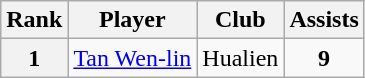<table class="wikitable" style="text-align:center">
<tr>
<th>Rank</th>
<th>Player</th>
<th>Club</th>
<th>Assists</th>
</tr>
<tr>
<th>1</th>
<td align="left"> <a href='#'>Tan Wen-lin</a></td>
<td align="left">Hualien</td>
<td><strong>9</strong></td>
</tr>
</table>
